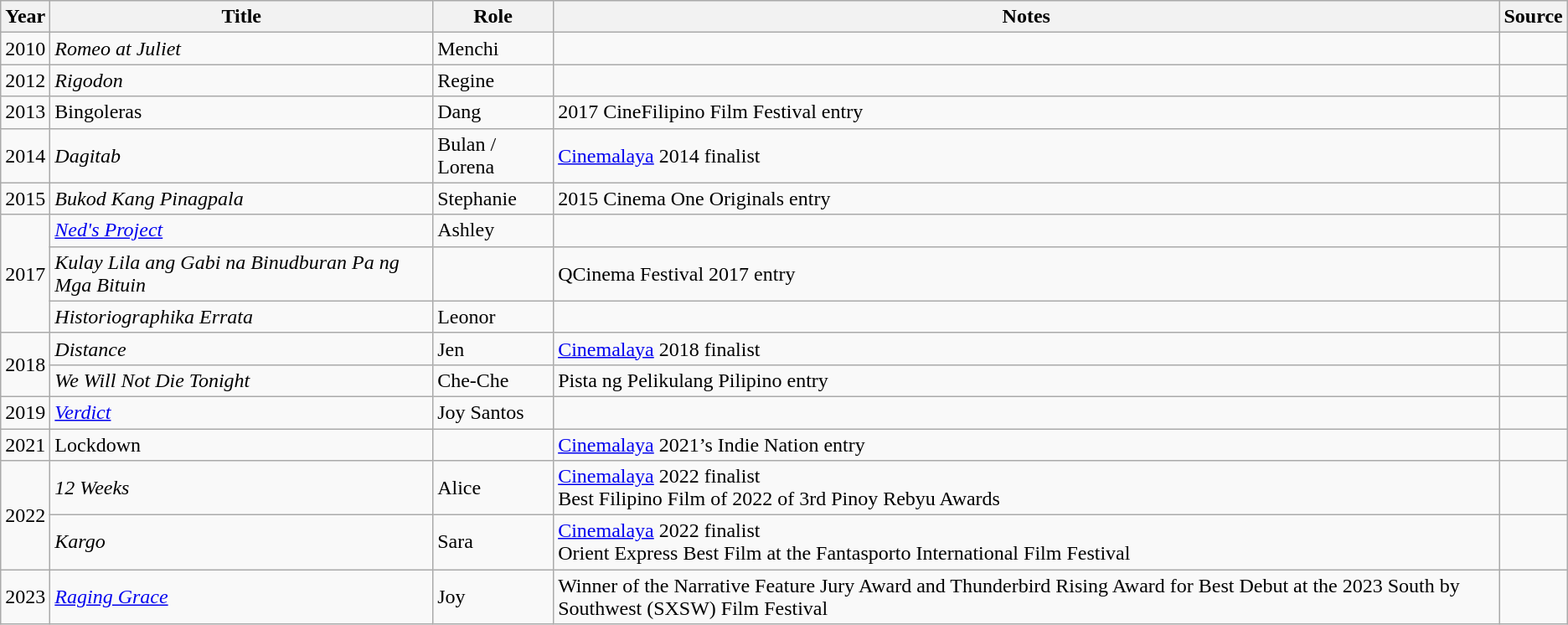<table class="wikitable sortable" >
<tr>
<th>Year</th>
<th>Title</th>
<th>Role</th>
<th class="unsortable">Notes </th>
<th class="unsortable">Source  </th>
</tr>
<tr>
<td>2010</td>
<td><em>Romeo at Juliet</em></td>
<td>Menchi</td>
<td></td>
<td></td>
</tr>
<tr>
<td>2012</td>
<td><em>Rigodon</em></td>
<td>Regine</td>
<td></td>
<td></td>
</tr>
<tr>
<td>2013</td>
<td>Bingoleras</td>
<td>Dang</td>
<td>2017 CineFilipino Film Festival entry</td>
<td></td>
</tr>
<tr>
<td>2014</td>
<td><em>Dagitab</em></td>
<td>Bulan / Lorena</td>
<td><a href='#'>Cinemalaya</a> 2014 finalist</td>
<td></td>
</tr>
<tr>
<td>2015</td>
<td><em>Bukod Kang Pinagpala</em></td>
<td>Stephanie</td>
<td>2015 Cinema One Originals entry</td>
<td></td>
</tr>
<tr>
<td rowspan="3">2017</td>
<td><em><a href='#'>Ned's Project</a></em></td>
<td>Ashley</td>
<td></td>
<td></td>
</tr>
<tr>
<td><em>Kulay Lila ang Gabi na Binudburan Pa ng Mga Bituin</em></td>
<td></td>
<td>QCinema Festival 2017 entry</td>
<td></td>
</tr>
<tr>
<td><em>Historiographika Errata</em></td>
<td>Leonor</td>
<td></td>
<td></td>
</tr>
<tr>
<td rowspan="2">2018</td>
<td><em>Distance</em></td>
<td>Jen</td>
<td><a href='#'>Cinemalaya</a> 2018 finalist</td>
<td></td>
</tr>
<tr>
<td><em>We Will Not Die Tonight</em></td>
<td>Che-Che</td>
<td>Pista ng Pelikulang Pilipino entry</td>
<td></td>
</tr>
<tr>
<td>2019</td>
<td><em><a href='#'>Verdict</a></em></td>
<td>Joy Santos</td>
<td></td>
<td></td>
</tr>
<tr>
<td>2021</td>
<td>Lockdown</td>
<td></td>
<td><a href='#'>Cinemalaya</a> 2021’s Indie Nation entry</td>
<td></td>
</tr>
<tr>
<td rowspan="2">2022</td>
<td><em>12 Weeks</em></td>
<td>Alice</td>
<td><a href='#'>Cinemalaya</a> 2022 finalist<br>Best Filipino Film of 2022 of 3rd Pinoy Rebyu Awards</td>
<td></td>
</tr>
<tr>
<td><em>Kargo</em></td>
<td>Sara</td>
<td><a href='#'>Cinemalaya</a> 2022 finalist<br>Orient Express Best Film at the Fantasporto International Film Festival</td>
<td></td>
</tr>
<tr>
<td>2023</td>
<td><em><a href='#'>Raging Grace</a></em></td>
<td>Joy</td>
<td>Winner of the Narrative Feature Jury Award and Thunderbird Rising Award for Best Debut at the 2023 South by Southwest (SXSW) Film Festival</td>
<td></td>
</tr>
</table>
